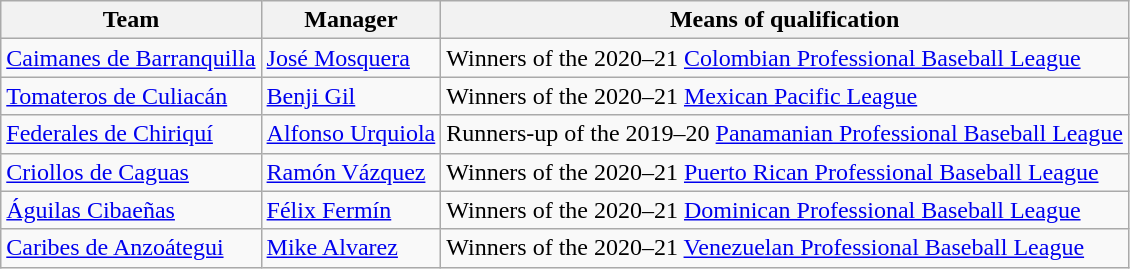<table class="wikitable">
<tr>
<th>Team</th>
<th>Manager</th>
<th>Means of qualification</th>
</tr>
<tr>
<td> <a href='#'>Caimanes de Barranquilla</a></td>
<td> <a href='#'>José Mosquera</a></td>
<td>Winners of the 2020–21 <a href='#'>Colombian Professional Baseball League</a></td>
</tr>
<tr>
<td> <a href='#'>Tomateros de Culiacán</a></td>
<td> <a href='#'>Benji Gil</a></td>
<td>Winners of the 2020–21 <a href='#'>Mexican Pacific League</a></td>
</tr>
<tr>
<td> <a href='#'>Federales de Chiriquí</a></td>
<td> <a href='#'>Alfonso Urquiola</a></td>
<td>Runners-up of the 2019–20 <a href='#'>Panamanian Professional Baseball League</a></td>
</tr>
<tr>
<td> <a href='#'>Criollos de Caguas</a></td>
<td> <a href='#'>Ramón Vázquez</a></td>
<td>Winners of the 2020–21 <a href='#'>Puerto Rican Professional Baseball League</a></td>
</tr>
<tr>
<td> <a href='#'>Águilas Cibaeñas</a></td>
<td> <a href='#'>Félix Fermín</a></td>
<td>Winners of the 2020–21 <a href='#'>Dominican Professional Baseball League</a></td>
</tr>
<tr>
<td> <a href='#'>Caribes de Anzoátegui</a></td>
<td> <a href='#'>Mike Alvarez</a></td>
<td>Winners of the 2020–21 <a href='#'>Venezuelan Professional Baseball League</a></td>
</tr>
</table>
